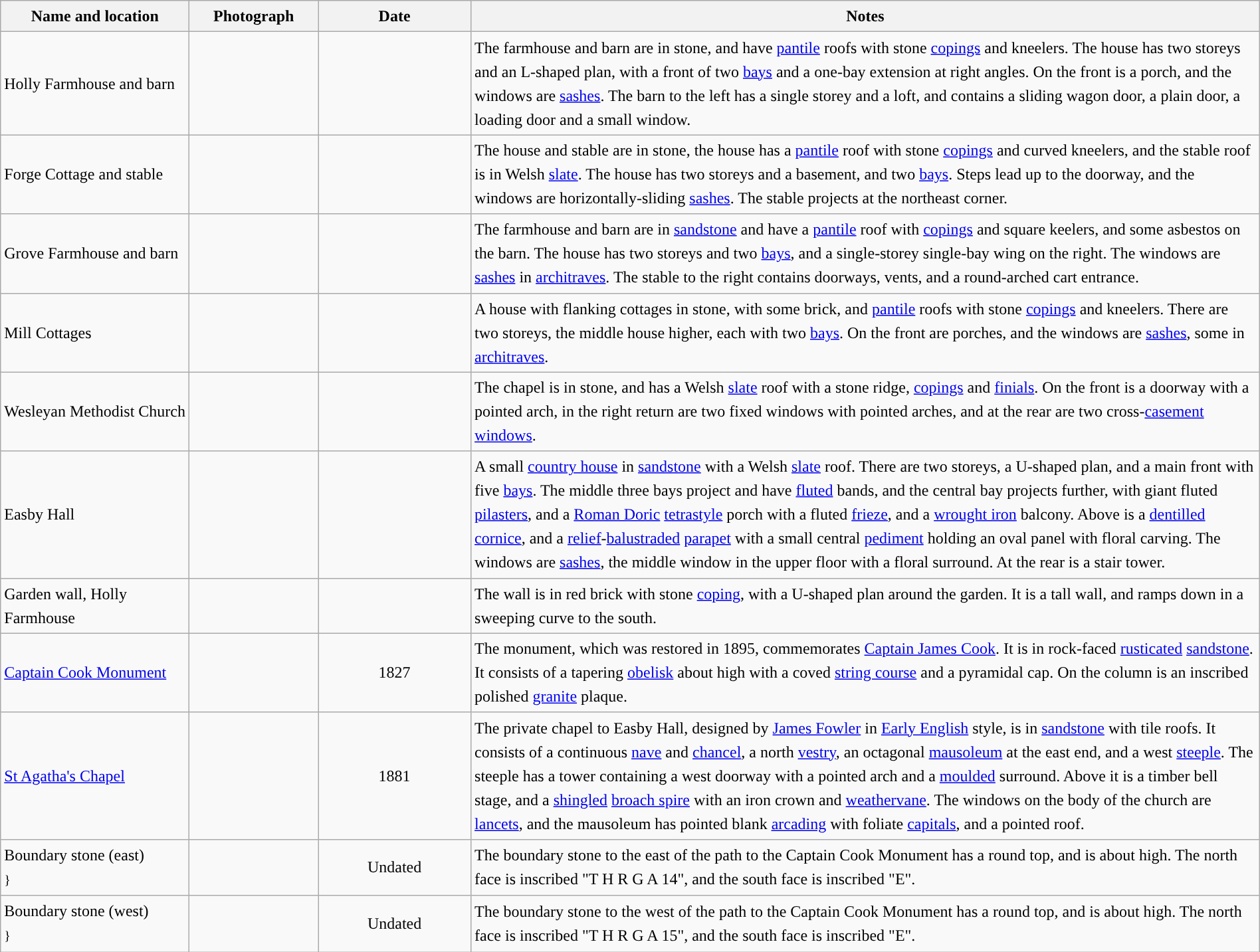<table class="wikitable sortable plainrowheaders" style="width:100%;border:0px;text-align:left;line-height:150%;">
<tr>
<th scope="col"  style="width:150px">Name and location</th>
<th scope="col"  style="width:100px" class="unsortable">Photograph</th>
<th scope="col"  style="width:120px">Date</th>
<th scope="col"  style="width:650px" class="unsortable">Notes</th>
</tr>
<tr>
<td>Holly Farmhouse and barn<br><small></small></td>
<td></td>
<td align="center"></td>
<td>The farmhouse and barn are in stone, and have <a href='#'>pantile</a> roofs with stone <a href='#'>copings</a> and kneelers.  The house has two storeys and an L-shaped plan, with a front of two <a href='#'>bays</a> and a one-bay extension at right angles.  On the front is a porch, and the windows are <a href='#'>sashes</a>.  The barn to the left has a single storey and a loft, and contains a sliding wagon door, a plain door, a loading door and a small window.</td>
</tr>
<tr>
<td>Forge Cottage and stable<br><small></small></td>
<td></td>
<td align="center"></td>
<td>The house and stable are in stone, the house has a <a href='#'>pantile</a> roof with stone <a href='#'>copings</a> and curved kneelers, and the stable roof is in Welsh <a href='#'>slate</a>.  The house has two storeys and a basement, and two <a href='#'>bays</a>.  Steps lead up to the doorway, and the windows are horizontally-sliding <a href='#'>sashes</a>.  The stable projects at the northeast corner.</td>
</tr>
<tr>
<td>Grove Farmhouse and barn<br><small></small></td>
<td></td>
<td align="center"></td>
<td>The farmhouse and barn are in <a href='#'>sandstone</a> and have a <a href='#'>pantile</a> roof with <a href='#'>copings</a> and square keelers, and some asbestos on the barn.  The house has two storeys and two <a href='#'>bays</a>, and a single-storey single-bay wing on the right.  The windows are <a href='#'>sashes</a> in <a href='#'>architraves</a>.  The stable to the right contains doorways, vents, and a round-arched cart entrance.</td>
</tr>
<tr>
<td>Mill Cottages<br><small></small></td>
<td></td>
<td align="center"></td>
<td>A house with flanking cottages in stone, with some brick, and <a href='#'>pantile</a> roofs with stone <a href='#'>copings</a> and kneelers.  There are two storeys, the middle house higher, each with two <a href='#'>bays</a>.  On the front are porches, and the windows are <a href='#'>sashes</a>, some in <a href='#'>architraves</a>.</td>
</tr>
<tr>
<td>Wesleyan Methodist Church<br><small></small></td>
<td></td>
<td align="center"></td>
<td>The chapel is in stone, and has a Welsh <a href='#'>slate</a> roof with a stone ridge, <a href='#'>copings</a> and <a href='#'>finials</a>.  On the front is a doorway with a pointed arch, in the right return are two fixed windows with pointed arches, and at the rear are two cross-<a href='#'>casement windows</a>.</td>
</tr>
<tr>
<td>Easby Hall<br><small></small></td>
<td></td>
<td align="center"></td>
<td>A small <a href='#'>country house</a> in <a href='#'>sandstone</a> with a Welsh <a href='#'>slate</a> roof. There are two storeys, a U-shaped plan, and a main front with five <a href='#'>bays</a>.  The middle three bays project and have <a href='#'>fluted</a> bands, and the central bay projects further, with giant fluted <a href='#'>pilasters</a>, and a <a href='#'>Roman Doric</a> <a href='#'>tetrastyle</a> porch with a fluted <a href='#'>frieze</a>, and a <a href='#'>wrought iron</a> balcony.  Above is a <a href='#'>dentilled</a> <a href='#'>cornice</a>, and a <a href='#'>relief</a>-<a href='#'>balustraded</a> <a href='#'>parapet</a> with a small central <a href='#'>pediment</a> holding an oval panel with floral carving.  The windows are <a href='#'>sashes</a>, the middle window in the upper floor with a floral surround.  At the rear is a stair tower.</td>
</tr>
<tr>
<td>Garden wall, Holly Farmhouse<br><small></small></td>
<td></td>
<td align="center"></td>
<td>The wall is in red brick with stone <a href='#'>coping</a>, with a U-shaped plan around the garden.  It is a tall wall, and ramps down in a sweeping curve to the south.</td>
</tr>
<tr>
<td><a href='#'>Captain Cook Monument</a><br><small></small></td>
<td></td>
<td align="center">1827</td>
<td>The monument, which was restored in 1895, commemorates <a href='#'>Captain James Cook</a>.  It is in rock-faced <a href='#'>rusticated</a> <a href='#'>sandstone</a>.  It consists of a tapering <a href='#'>obelisk</a> about  high with a coved <a href='#'>string course</a> and a pyramidal cap.  On the column is an inscribed polished <a href='#'>granite</a> plaque.</td>
</tr>
<tr>
<td><a href='#'>St Agatha's Chapel</a><br><small></small></td>
<td></td>
<td align="center">1881</td>
<td>The private chapel to Easby Hall, designed by <a href='#'>James Fowler</a> in <a href='#'>Early English</a> style, is in <a href='#'>sandstone</a> with tile roofs.  It consists of a continuous <a href='#'>nave</a> and <a href='#'>chancel</a>, a north <a href='#'>vestry</a>, an octagonal <a href='#'>mausoleum</a> at the east end, and a west <a href='#'>steeple</a>.  The steeple has a tower containing a west doorway with a pointed arch and a <a href='#'>moulded</a> surround.  Above it is a timber bell stage, and a <a href='#'>shingled</a> <a href='#'>broach spire</a> with an iron crown and <a href='#'>weathervane</a>.  The windows on the body of the church are <a href='#'>lancets</a>, and the mausoleum has pointed blank <a href='#'>arcading</a> with foliate <a href='#'>capitals</a>, and a pointed roof.</td>
</tr>
<tr>
<td>Boundary stone (east)<br><small>}</small></td>
<td></td>
<td align="center">Undated</td>
<td>The boundary stone to the east of the path to the Captain Cook Monument has a round top, and is about  high.  The north face is inscribed "T H R G A 14", and the south face is inscribed "E".</td>
</tr>
<tr>
<td>Boundary stone (west)<br><small>}</small></td>
<td></td>
<td align="center">Undated</td>
<td>The boundary stone to the west of the path to the Captain Cook Monument has a round top, and is about  high.  The north face is inscribed "T H R G A 15", and the south face is inscribed "E".</td>
</tr>
<tr>
</tr>
</table>
